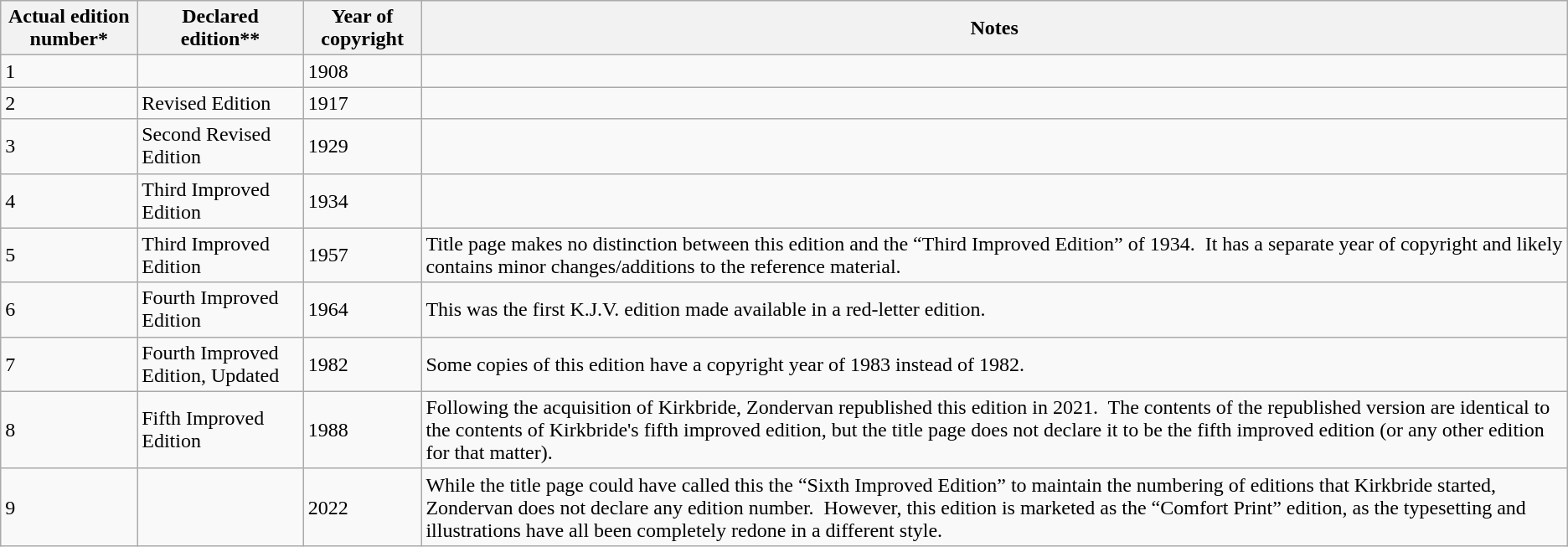<table class="wikitable">
<tr>
<th>Actual edition number*</th>
<th>Declared edition**</th>
<th>Year of copyright</th>
<th>Notes</th>
</tr>
<tr>
<td>1</td>
<td></td>
<td>1908</td>
<td></td>
</tr>
<tr>
<td>2</td>
<td>Revised Edition</td>
<td>1917</td>
<td></td>
</tr>
<tr>
<td>3</td>
<td>Second Revised Edition</td>
<td>1929</td>
<td></td>
</tr>
<tr>
<td>4</td>
<td>Third Improved Edition</td>
<td>1934</td>
<td></td>
</tr>
<tr>
<td>5</td>
<td>Third Improved Edition</td>
<td>1957</td>
<td>Title page makes no distinction between this edition and the “Third Improved Edition” of 1934.  It has a separate year of copyright and likely contains minor changes/additions to the reference material.</td>
</tr>
<tr>
<td>6</td>
<td>Fourth Improved Edition</td>
<td>1964</td>
<td>This was the first K.J.V. edition made available in a red-letter edition.</td>
</tr>
<tr>
<td>7</td>
<td>Fourth Improved Edition, Updated</td>
<td>1982</td>
<td>Some copies of this edition have a copyright year of 1983 instead of 1982.</td>
</tr>
<tr>
<td>8</td>
<td>Fifth Improved Edition</td>
<td>1988</td>
<td>Following the acquisition of Kirkbride, Zondervan republished this edition in 2021.  The contents of the republished version are identical to the contents of Kirkbride's fifth improved edition, but the title page does not declare it to be the fifth improved edition (or any other edition for that matter).</td>
</tr>
<tr>
<td>9</td>
<td></td>
<td>2022</td>
<td>While the title page could have called this the “Sixth Improved Edition” to maintain the numbering of editions that Kirkbride started, Zondervan does not declare any edition number.  However, this edition is marketed as the “Comfort Print” edition, as the typesetting and illustrations have all been completely redone in a different style.</td>
</tr>
</table>
